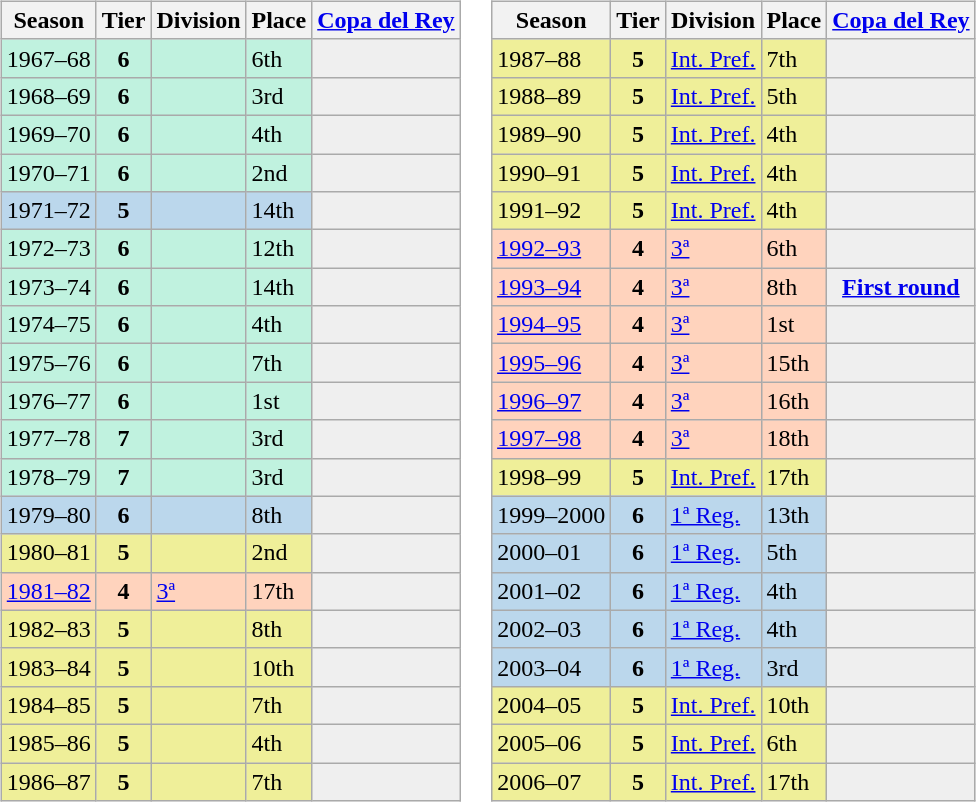<table>
<tr>
<td valign="top" width=0%><br><table class="wikitable">
<tr style="background:#f0f6fa;">
<th>Season</th>
<th>Tier</th>
<th>Division</th>
<th>Place</th>
<th><a href='#'>Copa del Rey</a></th>
</tr>
<tr>
<td style="background:#C0F2DF;">1967–68</td>
<th style="background:#C0F2DF;">6</th>
<td style="background:#C0F2DF;"></td>
<td style="background:#C0F2DF;">6th</td>
<th style="background:#efefef;"></th>
</tr>
<tr>
<td style="background:#C0F2DF;">1968–69</td>
<th style="background:#C0F2DF;">6</th>
<td style="background:#C0F2DF;"></td>
<td style="background:#C0F2DF;">3rd</td>
<th style="background:#efefef;"></th>
</tr>
<tr>
<td style="background:#C0F2DF;">1969–70</td>
<th style="background:#C0F2DF;">6</th>
<td style="background:#C0F2DF;"></td>
<td style="background:#C0F2DF;">4th</td>
<th style="background:#efefef;"></th>
</tr>
<tr>
<td style="background:#C0F2DF;">1970–71</td>
<th style="background:#C0F2DF;">6</th>
<td style="background:#C0F2DF;"></td>
<td style="background:#C0F2DF;">2nd</td>
<th style="background:#efefef;"></th>
</tr>
<tr>
<td style="background:#BBD7EC;">1971–72</td>
<th style="background:#BBD7EC;">5</th>
<td style="background:#BBD7EC;"></td>
<td style="background:#BBD7EC;">14th</td>
<th style="background:#efefef;"></th>
</tr>
<tr>
<td style="background:#C0F2DF;">1972–73</td>
<th style="background:#C0F2DF;">6</th>
<td style="background:#C0F2DF;"></td>
<td style="background:#C0F2DF;">12th</td>
<th style="background:#efefef;"></th>
</tr>
<tr>
<td style="background:#C0F2DF;">1973–74</td>
<th style="background:#C0F2DF;">6</th>
<td style="background:#C0F2DF;"></td>
<td style="background:#C0F2DF;">14th</td>
<th style="background:#efefef;"></th>
</tr>
<tr>
<td style="background:#C0F2DF;">1974–75</td>
<th style="background:#C0F2DF;">6</th>
<td style="background:#C0F2DF;"></td>
<td style="background:#C0F2DF;">4th</td>
<th style="background:#efefef;"></th>
</tr>
<tr>
<td style="background:#C0F2DF;">1975–76</td>
<th style="background:#C0F2DF;">6</th>
<td style="background:#C0F2DF;"></td>
<td style="background:#C0F2DF;">7th</td>
<th style="background:#efefef;"></th>
</tr>
<tr>
<td style="background:#C0F2DF;">1976–77</td>
<th style="background:#C0F2DF;">6</th>
<td style="background:#C0F2DF;"></td>
<td style="background:#C0F2DF;">1st</td>
<th style="background:#efefef;"></th>
</tr>
<tr>
<td style="background:#C0F2DF;">1977–78</td>
<th style="background:#C0F2DF;">7</th>
<td style="background:#C0F2DF;"></td>
<td style="background:#C0F2DF;">3rd</td>
<th style="background:#efefef;"></th>
</tr>
<tr>
<td style="background:#C0F2DF;">1978–79</td>
<th style="background:#C0F2DF;">7</th>
<td style="background:#C0F2DF;"></td>
<td style="background:#C0F2DF;">3rd</td>
<th style="background:#efefef;"></th>
</tr>
<tr>
<td style="background:#BBD7EC;">1979–80</td>
<th style="background:#BBD7EC;">6</th>
<td style="background:#BBD7EC;"></td>
<td style="background:#BBD7EC;">8th</td>
<th style="background:#efefef;"></th>
</tr>
<tr>
<td style="background:#EFEF99;">1980–81</td>
<th style="background:#EFEF99;">5</th>
<td style="background:#EFEF99;"></td>
<td style="background:#EFEF99;">2nd</td>
<th style="background:#efefef;"></th>
</tr>
<tr>
<td style="background:#FFD3BD;"><a href='#'>1981–82</a></td>
<th style="background:#FFD3BD;">4</th>
<td style="background:#FFD3BD;"><a href='#'>3ª</a></td>
<td style="background:#FFD3BD;">17th</td>
<td style="background:#efefef;"></td>
</tr>
<tr>
<td style="background:#EFEF99;">1982–83</td>
<th style="background:#EFEF99;">5</th>
<td style="background:#EFEF99;"></td>
<td style="background:#EFEF99;">8th</td>
<th style="background:#efefef;"></th>
</tr>
<tr>
<td style="background:#EFEF99;">1983–84</td>
<th style="background:#EFEF99;">5</th>
<td style="background:#EFEF99;"></td>
<td style="background:#EFEF99;">10th</td>
<th style="background:#efefef;"></th>
</tr>
<tr>
<td style="background:#EFEF99;">1984–85</td>
<th style="background:#EFEF99;">5</th>
<td style="background:#EFEF99;"></td>
<td style="background:#EFEF99;">7th</td>
<th style="background:#efefef;"></th>
</tr>
<tr>
<td style="background:#EFEF99;">1985–86</td>
<th style="background:#EFEF99;">5</th>
<td style="background:#EFEF99;"></td>
<td style="background:#EFEF99;">4th</td>
<th style="background:#efefef;"></th>
</tr>
<tr>
<td style="background:#EFEF99;">1986–87</td>
<th style="background:#EFEF99;">5</th>
<td style="background:#EFEF99;"></td>
<td style="background:#EFEF99;">7th</td>
<th style="background:#efefef;"></th>
</tr>
</table>
</td>
<td valign="top" width=0%><br><table class="wikitable">
<tr style="background:#f0f6fa;">
<th>Season</th>
<th>Tier</th>
<th>Division</th>
<th>Place</th>
<th><a href='#'>Copa del Rey</a></th>
</tr>
<tr>
<td style="background:#EFEF99;">1987–88</td>
<th style="background:#EFEF99;">5</th>
<td style="background:#EFEF99;"><a href='#'>Int. Pref.</a></td>
<td style="background:#EFEF99;">7th</td>
<th style="background:#efefef;"></th>
</tr>
<tr>
<td style="background:#EFEF99;">1988–89</td>
<th style="background:#EFEF99;">5</th>
<td style="background:#EFEF99;"><a href='#'>Int. Pref.</a></td>
<td style="background:#EFEF99;">5th</td>
<th style="background:#efefef;"></th>
</tr>
<tr>
<td style="background:#EFEF99;">1989–90</td>
<th style="background:#EFEF99;">5</th>
<td style="background:#EFEF99;"><a href='#'>Int. Pref.</a></td>
<td style="background:#EFEF99;">4th</td>
<th style="background:#efefef;"></th>
</tr>
<tr>
<td style="background:#EFEF99;">1990–91</td>
<th style="background:#EFEF99;">5</th>
<td style="background:#EFEF99;"><a href='#'>Int. Pref.</a></td>
<td style="background:#EFEF99;">4th</td>
<th style="background:#efefef;"></th>
</tr>
<tr>
<td style="background:#EFEF99;">1991–92</td>
<th style="background:#EFEF99;">5</th>
<td style="background:#EFEF99;"><a href='#'>Int. Pref.</a></td>
<td style="background:#EFEF99;">4th</td>
<th style="background:#efefef;"></th>
</tr>
<tr>
<td style="background:#FFD3BD;"><a href='#'>1992–93</a></td>
<th style="background:#FFD3BD;">4</th>
<td style="background:#FFD3BD;"><a href='#'>3ª</a></td>
<td style="background:#FFD3BD;">6th</td>
<td style="background:#efefef;"></td>
</tr>
<tr>
<td style="background:#FFD3BD;"><a href='#'>1993–94</a></td>
<th style="background:#FFD3BD;">4</th>
<td style="background:#FFD3BD;"><a href='#'>3ª</a></td>
<td style="background:#FFD3BD;">8th</td>
<th style="background:#efefef;"><a href='#'>First round</a></th>
</tr>
<tr>
<td style="background:#FFD3BD;"><a href='#'>1994–95</a></td>
<th style="background:#FFD3BD;">4</th>
<td style="background:#FFD3BD;"><a href='#'>3ª</a></td>
<td style="background:#FFD3BD;">1st</td>
<td style="background:#efefef;"></td>
</tr>
<tr>
<td style="background:#FFD3BD;"><a href='#'>1995–96</a></td>
<th style="background:#FFD3BD;">4</th>
<td style="background:#FFD3BD;"><a href='#'>3ª</a></td>
<td style="background:#FFD3BD;">15th</td>
<td style="background:#efefef;"></td>
</tr>
<tr>
<td style="background:#FFD3BD;"><a href='#'>1996–97</a></td>
<th style="background:#FFD3BD;">4</th>
<td style="background:#FFD3BD;"><a href='#'>3ª</a></td>
<td style="background:#FFD3BD;">16th</td>
<td style="background:#efefef;"></td>
</tr>
<tr>
<td style="background:#FFD3BD;"><a href='#'>1997–98</a></td>
<th style="background:#FFD3BD;">4</th>
<td style="background:#FFD3BD;"><a href='#'>3ª</a></td>
<td style="background:#FFD3BD;">18th</td>
<td style="background:#efefef;"></td>
</tr>
<tr>
<td style="background:#EFEF99;">1998–99</td>
<th style="background:#EFEF99;">5</th>
<td style="background:#EFEF99;"><a href='#'>Int. Pref.</a></td>
<td style="background:#EFEF99;">17th</td>
<th style="background:#efefef;"></th>
</tr>
<tr>
<td style="background:#BBD7EC;">1999–2000</td>
<th style="background:#BBD7EC;">6</th>
<td style="background:#BBD7EC;"><a href='#'>1ª Reg.</a></td>
<td style="background:#BBD7EC;">13th</td>
<th style="background:#efefef;"></th>
</tr>
<tr>
<td style="background:#BBD7EC;">2000–01</td>
<th style="background:#BBD7EC;">6</th>
<td style="background:#BBD7EC;"><a href='#'>1ª Reg.</a></td>
<td style="background:#BBD7EC;">5th</td>
<th style="background:#efefef;"></th>
</tr>
<tr>
<td style="background:#BBD7EC;">2001–02</td>
<th style="background:#BBD7EC;">6</th>
<td style="background:#BBD7EC;"><a href='#'>1ª Reg.</a></td>
<td style="background:#BBD7EC;">4th</td>
<th style="background:#efefef;"></th>
</tr>
<tr>
<td style="background:#BBD7EC;">2002–03</td>
<th style="background:#BBD7EC;">6</th>
<td style="background:#BBD7EC;"><a href='#'>1ª Reg.</a></td>
<td style="background:#BBD7EC;">4th</td>
<th style="background:#efefef;"></th>
</tr>
<tr>
<td style="background:#BBD7EC;">2003–04</td>
<th style="background:#BBD7EC;">6</th>
<td style="background:#BBD7EC;"><a href='#'>1ª Reg.</a></td>
<td style="background:#BBD7EC;">3rd</td>
<th style="background:#efefef;"></th>
</tr>
<tr>
<td style="background:#EFEF99;">2004–05</td>
<th style="background:#EFEF99;">5</th>
<td style="background:#EFEF99;"><a href='#'>Int. Pref.</a></td>
<td style="background:#EFEF99;">10th</td>
<th style="background:#efefef;"></th>
</tr>
<tr>
<td style="background:#EFEF99;">2005–06</td>
<th style="background:#EFEF99;">5</th>
<td style="background:#EFEF99;"><a href='#'>Int. Pref.</a></td>
<td style="background:#EFEF99;">6th</td>
<th style="background:#efefef;"></th>
</tr>
<tr>
<td style="background:#EFEF99;">2006–07</td>
<th style="background:#EFEF99;">5</th>
<td style="background:#EFEF99;"><a href='#'>Int. Pref.</a></td>
<td style="background:#EFEF99;">17th</td>
<th style="background:#efefef;"></th>
</tr>
</table>
</td>
</tr>
</table>
